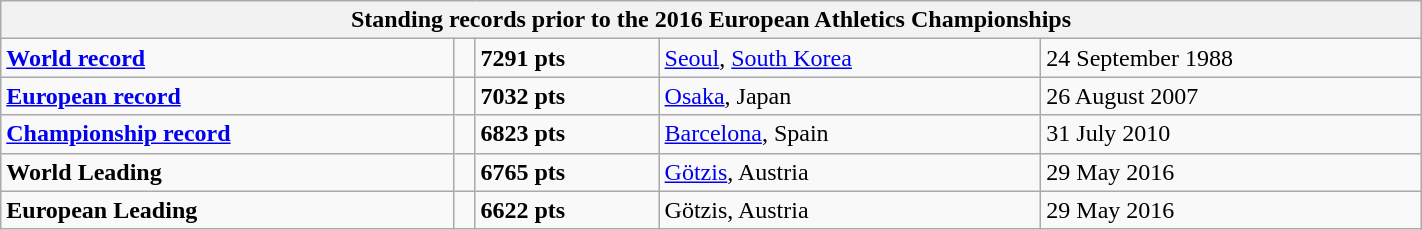<table class="wikitable" width=75%>
<tr>
<th colspan="5">Standing records prior to the 2016 European Athletics Championships</th>
</tr>
<tr>
<td><strong><a href='#'>World record</a></strong></td>
<td></td>
<td><strong>7291 pts</strong></td>
<td><a href='#'>Seoul</a>, <a href='#'>South Korea</a></td>
<td>24 September 1988</td>
</tr>
<tr>
<td><strong><a href='#'>European record</a></strong></td>
<td></td>
<td><strong>7032 pts</strong></td>
<td><a href='#'>Osaka</a>, Japan</td>
<td>26 August 2007</td>
</tr>
<tr>
<td><strong><a href='#'>Championship record</a></strong></td>
<td></td>
<td><strong>6823 pts</strong></td>
<td><a href='#'>Barcelona</a>, Spain</td>
<td>31 July 2010</td>
</tr>
<tr>
<td><strong>World Leading</strong></td>
<td></td>
<td><strong>6765 pts</strong></td>
<td><a href='#'>Götzis</a>, Austria</td>
<td>29 May 2016</td>
</tr>
<tr>
<td><strong>European Leading</strong></td>
<td></td>
<td><strong>6622 pts</strong></td>
<td>Götzis, Austria</td>
<td>29 May 2016</td>
</tr>
</table>
